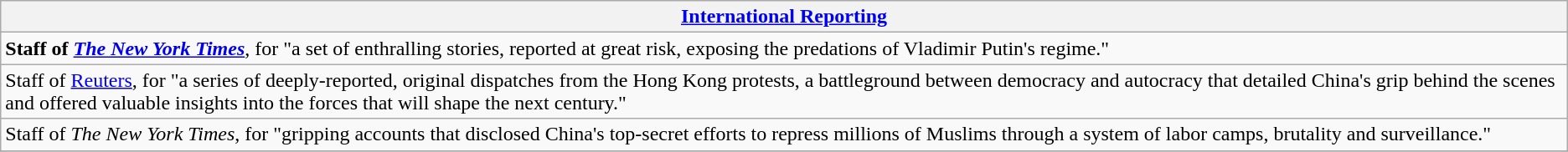<table class="wikitable" style="float:left; float:none;">
<tr>
<th><a href='#'>International Reporting</a></th>
</tr>
<tr>
<td><strong>Staff of</strong> <strong><em><a href='#'>The New York Times</a></em></strong>, for "a set of enthralling stories, reported at great risk, exposing the predations of Vladimir Putin's regime."</td>
</tr>
<tr>
<td>Staff of <a href='#'>Reuters</a>, for "a series of deeply-reported, original dispatches from the Hong Kong protests, a battleground between democracy and autocracy that detailed China's grip behind the scenes and offered valuable insights into the forces that will shape the next century."</td>
</tr>
<tr>
<td>Staff of <em>The New York Times</em>, for "gripping accounts that disclosed China's top-secret efforts to repress millions of Muslims through a system of labor camps, brutality and surveillance."</td>
</tr>
<tr>
</tr>
</table>
